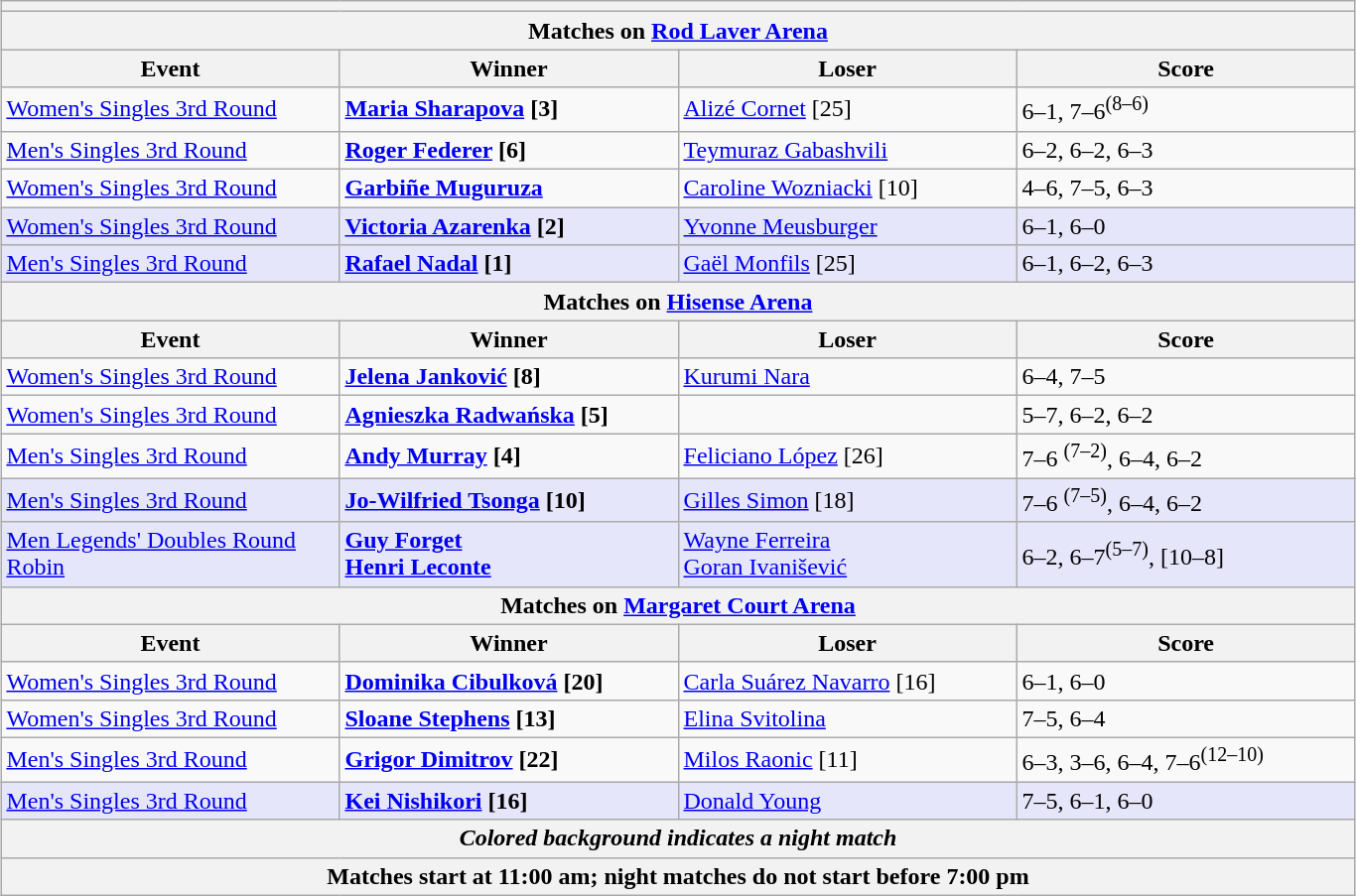<table class="wikitable collapsible uncollapsed" style="margin:1em auto;">
<tr>
<th colspan=4></th>
</tr>
<tr>
<th colspan=4><strong>Matches on <a href='#'>Rod Laver Arena</a></strong></th>
</tr>
<tr>
<th style="width:220px;">Event</th>
<th style="width:220px;">Winner</th>
<th style="width:220px;">Loser</th>
<th style="width:220px;">Score</th>
</tr>
<tr>
<td><a href='#'>Women's Singles 3rd Round</a></td>
<td> <strong><a href='#'>Maria Sharapova</a> [3]</strong></td>
<td> <a href='#'>Alizé Cornet</a> [25]</td>
<td>6–1, 7–6<sup>(8–6)</sup></td>
</tr>
<tr>
<td><a href='#'>Men's Singles 3rd Round</a></td>
<td> <strong><a href='#'>Roger Federer</a> [6]</strong></td>
<td> <a href='#'>Teymuraz Gabashvili</a></td>
<td>6–2, 6–2, 6–3</td>
</tr>
<tr>
<td><a href='#'>Women's Singles 3rd Round</a></td>
<td> <strong><a href='#'>Garbiñe Muguruza</a></strong></td>
<td> <a href='#'>Caroline Wozniacki</a> [10]</td>
<td>4–6, 7–5, 6–3</td>
</tr>
<tr bgcolor=lavender>
<td><a href='#'>Women's Singles 3rd Round</a></td>
<td> <strong><a href='#'>Victoria Azarenka</a> [2]</strong></td>
<td> <a href='#'>Yvonne Meusburger</a></td>
<td>6–1, 6–0</td>
</tr>
<tr bgcolor=lavender>
<td><a href='#'>Men's Singles 3rd Round</a></td>
<td><strong> <a href='#'>Rafael Nadal</a> [1]</strong></td>
<td> <a href='#'>Gaël Monfils</a> [25]</td>
<td>6–1, 6–2, 6–3</td>
</tr>
<tr>
<th colspan=4><strong>Matches on <a href='#'>Hisense Arena</a></strong></th>
</tr>
<tr>
<th style="width:220px;">Event</th>
<th style="width:220px;">Winner</th>
<th style="width:220px;">Loser</th>
<th style="width:220px;">Score</th>
</tr>
<tr>
<td><a href='#'>Women's Singles 3rd Round</a></td>
<td> <strong><a href='#'>Jelena Janković</a> [8]</strong></td>
<td> <a href='#'>Kurumi Nara</a></td>
<td>6–4, 7–5</td>
</tr>
<tr>
<td><a href='#'>Women's Singles 3rd Round</a></td>
<td> <strong><a href='#'>Agnieszka Radwańska</a> [5]</strong></td>
<td></td>
<td>5–7, 6–2, 6–2</td>
</tr>
<tr>
<td><a href='#'>Men's Singles 3rd Round</a></td>
<td> <strong><a href='#'>Andy Murray</a> [4]</strong></td>
<td> <a href='#'>Feliciano López</a> [26]</td>
<td>7–6 <sup>(7–2)</sup>, 6–4, 6–2</td>
</tr>
<tr bgcolor=lavender>
<td><a href='#'>Men's Singles 3rd Round</a></td>
<td><strong> <a href='#'>Jo-Wilfried Tsonga</a> [10]</strong></td>
<td> <a href='#'>Gilles Simon</a> [18]</td>
<td>7–6 <sup>(7–5)</sup>, 6–4, 6–2</td>
</tr>
<tr bgcolor=lavender>
<td><a href='#'>Men Legends' Doubles Round Robin</a></td>
<td><strong> <a href='#'>Guy Forget</a> <br>  <a href='#'>Henri Leconte</a></strong></td>
<td> <a href='#'>Wayne Ferreira</a> <br>  <a href='#'>Goran Ivanišević</a></td>
<td>6–2, 6–7<sup>(5–7)</sup>, [10–8]</td>
</tr>
<tr>
<th colspan=4><strong>Matches on <a href='#'>Margaret Court Arena</a></strong></th>
</tr>
<tr>
<th style="width:220px;">Event</th>
<th style="width:220px;">Winner</th>
<th style="width:220px;">Loser</th>
<th style="width:220px;">Score</th>
</tr>
<tr>
<td><a href='#'>Women's Singles 3rd Round</a></td>
<td> <strong><a href='#'>Dominika Cibulková</a> [20]</strong></td>
<td> <a href='#'>Carla Suárez Navarro</a> [16]</td>
<td>6–1, 6–0</td>
</tr>
<tr>
<td><a href='#'>Women's Singles 3rd Round</a></td>
<td> <strong><a href='#'>Sloane Stephens</a> [13]</strong></td>
<td> <a href='#'>Elina Svitolina</a></td>
<td>7–5, 6–4</td>
</tr>
<tr>
<td><a href='#'>Men's Singles 3rd Round</a></td>
<td> <strong><a href='#'>Grigor Dimitrov</a> [22]</strong></td>
<td> <a href='#'>Milos Raonic</a> [11]</td>
<td>6–3, 3–6, 6–4, 7–6<sup>(12–10)</sup></td>
</tr>
<tr bgcolor=lavender>
<td><a href='#'>Men's Singles 3rd Round</a></td>
<td><strong> <a href='#'>Kei Nishikori</a> [16]</strong></td>
<td> <a href='#'>Donald Young</a></td>
<td>7–5, 6–1, 6–0</td>
</tr>
<tr>
<th colspan=4><em>Colored background indicates a night match</em></th>
</tr>
<tr>
<th colspan=4>Matches start at 11:00 am; night matches do not start before 7:00 pm</th>
</tr>
</table>
